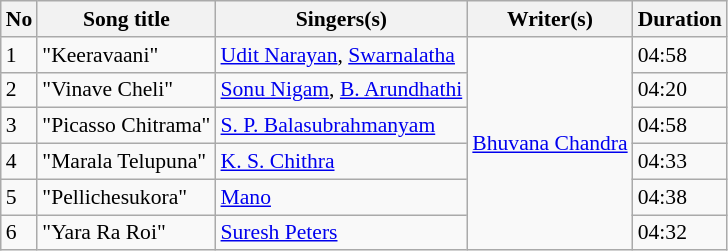<table class="wikitable" style="font-size:90%;">
<tr>
<th>No</th>
<th>Song title</th>
<th>Singers(s)</th>
<th>Writer(s)</th>
<th>Duration</th>
</tr>
<tr>
<td>1</td>
<td>"Keeravaani"</td>
<td><a href='#'>Udit Narayan</a>,  <a href='#'>Swarnalatha</a></td>
<td rowspan="6"><a href='#'>Bhuvana Chandra</a></td>
<td>04:58</td>
</tr>
<tr>
<td>2</td>
<td>"Vinave Cheli"</td>
<td><a href='#'>Sonu Nigam</a>, <a href='#'>B. Arundhathi</a></td>
<td>04:20</td>
</tr>
<tr>
<td>3</td>
<td>"Picasso Chitrama"</td>
<td><a href='#'>S. P. Balasubrahmanyam</a></td>
<td>04:58</td>
</tr>
<tr>
<td>4</td>
<td>"Marala Telupuna"</td>
<td><a href='#'>K. S. Chithra</a></td>
<td>04:33</td>
</tr>
<tr>
<td>5</td>
<td>"Pellichesukora"</td>
<td><a href='#'>Mano</a></td>
<td>04:38</td>
</tr>
<tr>
<td>6</td>
<td>"Yara Ra Roi"</td>
<td><a href='#'>Suresh Peters</a></td>
<td>04:32</td>
</tr>
</table>
